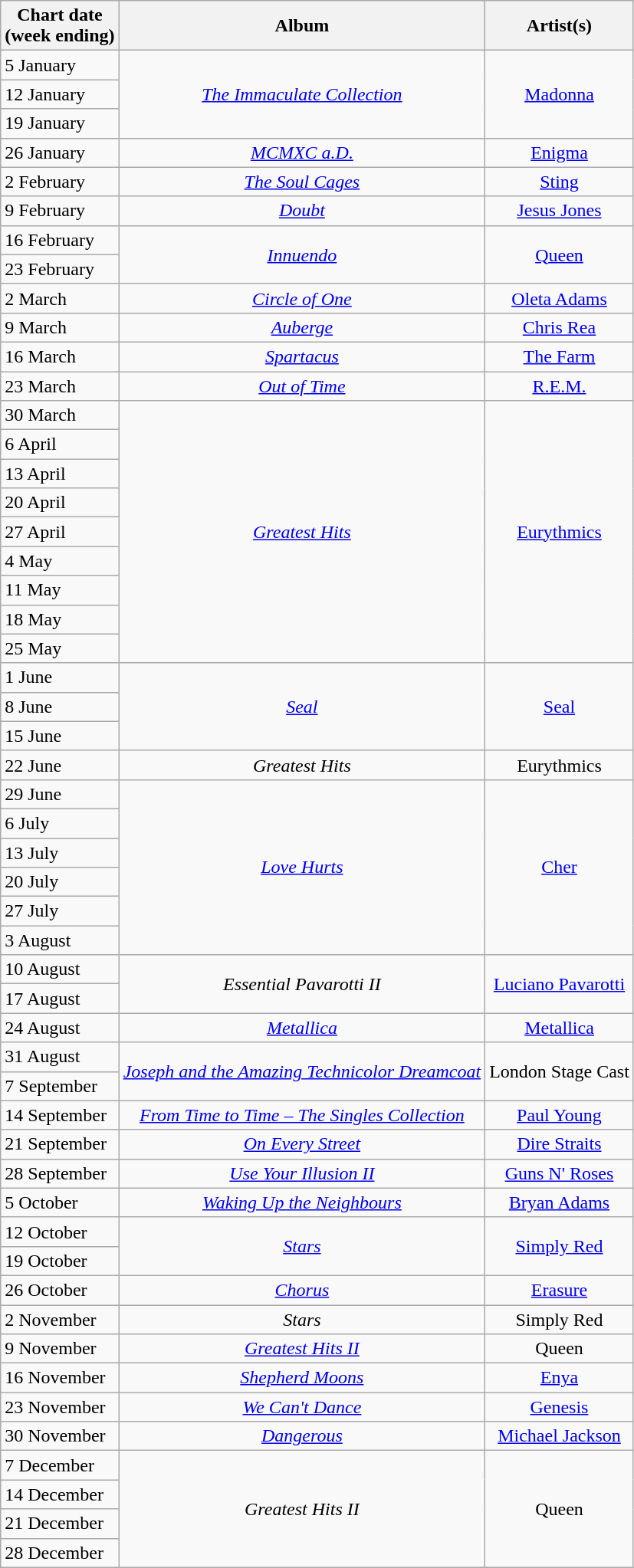<table class="wikitable">
<tr>
<th style="text-align:center;">Chart date<br>(week ending)</th>
<th style="text-align:center;">Album</th>
<th style="text-align:center;">Artist(s)</th>
</tr>
<tr>
<td style="text-align:left;">5 January</td>
<td style="text-align:center;" rowspan="3"><em><a href='#'>The Immaculate Collection</a></em></td>
<td style="text-align:center;" rowspan="3"><a href='#'>Madonna</a></td>
</tr>
<tr>
<td style="text-align:left;">12 January</td>
</tr>
<tr>
<td style="text-align:left;">19 January</td>
</tr>
<tr>
<td style="text-align:left;">26 January</td>
<td style="text-align:center;"><em><a href='#'>MCMXC a.D.</a></em></td>
<td style="text-align:center;"><a href='#'>Enigma</a></td>
</tr>
<tr>
<td style="text-align:left;">2 February</td>
<td style="text-align:center;"><em><a href='#'>The Soul Cages</a></em></td>
<td style="text-align:center;"><a href='#'>Sting</a></td>
</tr>
<tr>
<td style="text-align:left;">9 February</td>
<td style="text-align:center;"><em><a href='#'>Doubt</a></em></td>
<td style="text-align:center;"><a href='#'>Jesus Jones</a></td>
</tr>
<tr>
<td style="text-align:left;">16 February</td>
<td style="text-align:center;" rowspan="2"><em><a href='#'>Innuendo</a></em></td>
<td style="text-align:center;" rowspan="2"><a href='#'>Queen</a></td>
</tr>
<tr>
<td style="text-align:left;">23 February</td>
</tr>
<tr>
<td style="text-align:left;">2 March</td>
<td style="text-align:center;"><em><a href='#'>Circle of One</a></em></td>
<td style="text-align:center;"><a href='#'>Oleta Adams</a></td>
</tr>
<tr>
<td style="text-align:left;">9 March</td>
<td style="text-align:center;"><em><a href='#'>Auberge</a></em></td>
<td style="text-align:center;"><a href='#'>Chris Rea</a></td>
</tr>
<tr>
<td style="text-align:left;">16 March</td>
<td style="text-align:center;"><em><a href='#'>Spartacus</a></em></td>
<td style="text-align:center;"><a href='#'>The Farm</a></td>
</tr>
<tr>
<td style="text-align:left;">23 March</td>
<td style="text-align:center;"><em><a href='#'>Out of Time</a></em></td>
<td style="text-align:center;"><a href='#'>R.E.M.</a></td>
</tr>
<tr>
<td style="text-align:left;">30 March</td>
<td style="text-align:center;" rowspan="9"><em><a href='#'>Greatest Hits</a></em></td>
<td style="text-align:center;" rowspan="9"><a href='#'>Eurythmics</a></td>
</tr>
<tr>
<td style="text-align:left;">6 April</td>
</tr>
<tr>
<td style="text-align:left;">13 April</td>
</tr>
<tr>
<td style="text-align:left;">20 April</td>
</tr>
<tr>
<td style="text-align:left;">27 April</td>
</tr>
<tr>
<td style="text-align:left;">4 May</td>
</tr>
<tr>
<td style="text-align:left;">11 May</td>
</tr>
<tr>
<td style="text-align:left;">18 May</td>
</tr>
<tr>
<td style="text-align:left;">25 May</td>
</tr>
<tr>
<td style="text-align:left;">1 June</td>
<td style="text-align:center;" rowspan="3"><em><a href='#'>Seal</a></em></td>
<td style="text-align:center;" rowspan="3"><a href='#'>Seal</a></td>
</tr>
<tr>
<td style="text-align:left;">8 June</td>
</tr>
<tr>
<td style="text-align:left;">15 June</td>
</tr>
<tr>
<td style="text-align:left;">22 June</td>
<td style="text-align:center;"><em>Greatest Hits</em></td>
<td style="text-align:center;">Eurythmics</td>
</tr>
<tr>
<td style="text-align:left;">29 June</td>
<td style="text-align:center;" rowspan="6"><em> <a href='#'>Love Hurts</a></em></td>
<td style="text-align:center;" rowspan="6"><a href='#'>Cher</a></td>
</tr>
<tr>
<td style="text-align:left;">6 July</td>
</tr>
<tr>
<td style="text-align:left;">13 July</td>
</tr>
<tr>
<td style="text-align:left;">20 July</td>
</tr>
<tr>
<td style="text-align:left;">27 July</td>
</tr>
<tr>
<td style="text-align:left;">3 August</td>
</tr>
<tr>
<td style="text-align:left;">10 August</td>
<td style="text-align:center;" rowspan="2"><em>Essential Pavarotti II</em></td>
<td style="text-align:center;" rowspan="2"><a href='#'>Luciano Pavarotti</a></td>
</tr>
<tr>
<td style="text-align:left;">17 August</td>
</tr>
<tr>
<td style="text-align:left;">24 August</td>
<td style="text-align:center;"><em><a href='#'>Metallica</a></em></td>
<td style="text-align:center;"><a href='#'>Metallica</a></td>
</tr>
<tr>
<td style="text-align:left;">31 August</td>
<td style="text-align:center;" rowspan="2"><em><a href='#'>Joseph and the Amazing Technicolor Dreamcoat</a></em></td>
<td style="text-align:center;" rowspan="2">London Stage Cast</td>
</tr>
<tr>
<td style="text-align:left;">7 September</td>
</tr>
<tr>
<td style="text-align:left;">14 September</td>
<td style="text-align:center;"><em><a href='#'>From Time to Time – The Singles Collection</a></em></td>
<td style="text-align:center;"><a href='#'>Paul Young</a></td>
</tr>
<tr>
<td style="text-align:left;">21 September</td>
<td style="text-align:center;"><em><a href='#'>On Every Street</a></em></td>
<td style="text-align:center;"><a href='#'>Dire Straits</a></td>
</tr>
<tr>
<td style="text-align:left;">28 September</td>
<td style="text-align:center;"><em><a href='#'>Use Your Illusion II</a></em></td>
<td style="text-align:center;"><a href='#'>Guns N' Roses</a></td>
</tr>
<tr>
<td style="text-align:left;">5 October</td>
<td style="text-align:center;"><em><a href='#'>Waking Up the Neighbours</a></em></td>
<td style="text-align:center;"><a href='#'>Bryan Adams</a></td>
</tr>
<tr>
<td style="text-align:left;">12 October</td>
<td style="text-align:center;" rowspan="2"><em><a href='#'>Stars</a></em></td>
<td style="text-align:center;" rowspan="2"><a href='#'>Simply Red</a></td>
</tr>
<tr>
<td style="text-align:left;">19 October</td>
</tr>
<tr>
<td style="text-align:left;">26 October</td>
<td style="text-align:center;"><em><a href='#'>Chorus</a></em></td>
<td style="text-align:center;"><a href='#'>Erasure</a></td>
</tr>
<tr>
<td style="text-align:left;">2 November</td>
<td style="text-align:center;"><em>Stars</em></td>
<td style="text-align:center;">Simply Red</td>
</tr>
<tr>
<td style="text-align:left;">9 November</td>
<td style="text-align:center;"><em><a href='#'>Greatest Hits II</a></em></td>
<td style="text-align:center;">Queen</td>
</tr>
<tr>
<td style="text-align:left;">16 November</td>
<td style="text-align:center;"><em><a href='#'>Shepherd Moons</a></em></td>
<td style="text-align:center;"><a href='#'>Enya</a></td>
</tr>
<tr>
<td style="text-align:left;">23 November</td>
<td style="text-align:center;"><em><a href='#'>We Can't Dance</a></em></td>
<td style="text-align:center;"><a href='#'>Genesis</a></td>
</tr>
<tr>
<td style="text-align:left;">30 November</td>
<td style="text-align:center;"><em><a href='#'>Dangerous</a></em></td>
<td style="text-align:center;"><a href='#'>Michael Jackson</a></td>
</tr>
<tr>
<td style="text-align:left;">7 December</td>
<td style="text-align:center;" rowspan="4"><em>Greatest Hits II</em></td>
<td style="text-align:center;" rowspan="4">Queen</td>
</tr>
<tr>
<td style="text-align:left;">14 December</td>
</tr>
<tr>
<td style="text-align:left;">21 December</td>
</tr>
<tr>
<td style="text-align:left;">28 December</td>
</tr>
</table>
